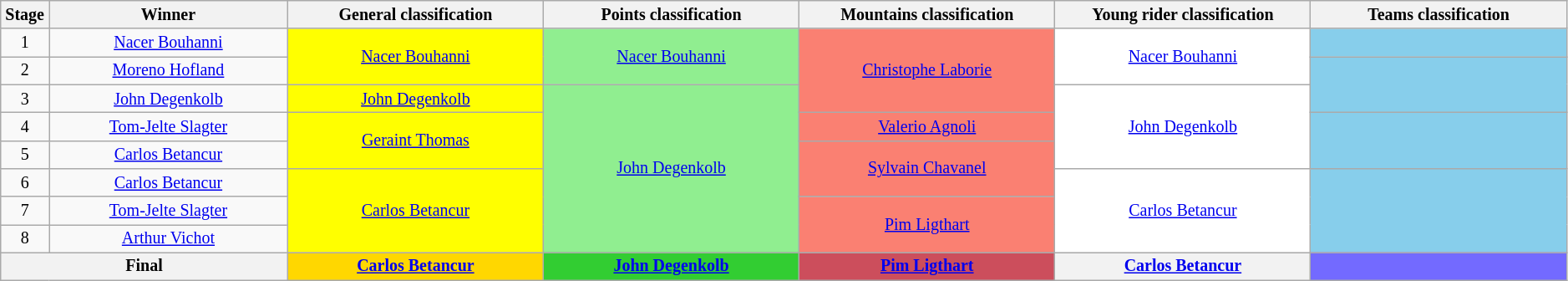<table class="wikitable" style="text-align: center; font-size:smaller;">
<tr>
<th style="width:1%;">Stage</th>
<th style="width:14%;">Winner</th>
<th style="width:15%;"><strong>General classification</strong><br></th>
<th style="width:15%;"><strong>Points classification</strong><br></th>
<th style="width:15%;"><strong>Mountains classification</strong><br></th>
<th style="width:15%;"><strong>Young rider classification</strong><br></th>
<th style="width:15%;"><strong>Teams classification</strong><br></th>
</tr>
<tr>
<td>1</td>
<td><a href='#'>Nacer Bouhanni</a></td>
<td style="background:yellow;" rowspan=2><a href='#'>Nacer Bouhanni</a></td>
<td style="background:lightgreen;" rowspan=2><a href='#'>Nacer Bouhanni</a></td>
<td style="background:salmon;" rowspan=3><a href='#'>Christophe Laborie</a></td>
<td style="background:white;" rowspan=2><a href='#'>Nacer Bouhanni</a></td>
<td style="background:skyblue;"></td>
</tr>
<tr>
<td>2</td>
<td><a href='#'>Moreno Hofland</a></td>
<td style="background:skyblue;" rowspan=2></td>
</tr>
<tr>
<td>3</td>
<td><a href='#'>John Degenkolb</a></td>
<td style="background:yellow;"><a href='#'>John Degenkolb</a></td>
<td style="background:lightgreen;" rowspan=6><a href='#'>John Degenkolb</a></td>
<td style="background:white;" rowspan=3><a href='#'>John Degenkolb</a></td>
</tr>
<tr>
<td>4</td>
<td><a href='#'>Tom-Jelte Slagter</a></td>
<td style="background:yellow;" rowspan=2><a href='#'>Geraint Thomas</a></td>
<td style="background:salmon;"><a href='#'>Valerio Agnoli</a></td>
<td style="background:skyblue;" rowspan=2></td>
</tr>
<tr>
<td>5</td>
<td><a href='#'>Carlos Betancur</a></td>
<td style="background:salmon;" rowspan=2><a href='#'>Sylvain Chavanel</a></td>
</tr>
<tr>
<td>6</td>
<td><a href='#'>Carlos Betancur</a></td>
<td style="background:yellow;" rowspan=3><a href='#'>Carlos Betancur</a></td>
<td style="background:white;" rowspan=3><a href='#'>Carlos Betancur</a></td>
<td style="background:skyblue;" rowspan=3></td>
</tr>
<tr>
<td>7</td>
<td><a href='#'>Tom-Jelte Slagter</a></td>
<td style="background:salmon;" rowspan=2><a href='#'>Pim Ligthart</a></td>
</tr>
<tr>
<td>8</td>
<td><a href='#'>Arthur Vichot</a></td>
</tr>
<tr>
<th colspan=2><strong>Final</strong></th>
<th style="background:gold;"><a href='#'>Carlos Betancur</a></th>
<th style="background:limegreen;"><a href='#'>John Degenkolb</a></th>
<th style="background:#CC4E5C;"><a href='#'>Pim Ligthart</a></th>
<th style="background:offwhite;"><a href='#'>Carlos Betancur</a></th>
<th style="background:#736aff;"></th>
</tr>
</table>
